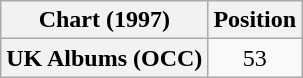<table class="wikitable plainrowheaders" style="text-align:center;">
<tr>
<th scope="col">Chart (1997)</th>
<th scope="col">Position</th>
</tr>
<tr>
<th scope="row">UK Albums (OCC)</th>
<td>53</td>
</tr>
</table>
